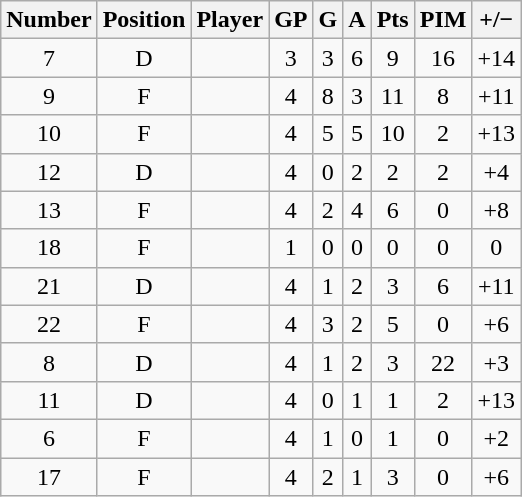<table class="wikitable sortable" style="margin: 1em 1em 1em 0; background: #f9f9f9; border-collapse: collapse; text-align: center; border: 1px solid; padding: 4px; border-spacing=0;">
<tr>
<th>Number</th>
<th>Position</th>
<th>Player</th>
<th>GP</th>
<th>G</th>
<th>A</th>
<th>Pts</th>
<th>PIM</th>
<th>+/−</th>
</tr>
<tr>
<td>7</td>
<td>D</td>
<td align=left></td>
<td>3</td>
<td>3</td>
<td>6</td>
<td>9</td>
<td>16</td>
<td>+14</td>
</tr>
<tr>
<td>9</td>
<td>F</td>
<td align=left></td>
<td>4</td>
<td>8</td>
<td>3</td>
<td>11</td>
<td>8</td>
<td>+11</td>
</tr>
<tr>
<td>10</td>
<td>F</td>
<td align=left></td>
<td>4</td>
<td>5</td>
<td>5</td>
<td>10</td>
<td>2</td>
<td>+13</td>
</tr>
<tr>
<td>12</td>
<td>D</td>
<td align=left></td>
<td>4</td>
<td>0</td>
<td>2</td>
<td>2</td>
<td>2</td>
<td>+4</td>
</tr>
<tr>
<td>13</td>
<td>F</td>
<td align=left></td>
<td>4</td>
<td>2</td>
<td>4</td>
<td>6</td>
<td>0</td>
<td>+8</td>
</tr>
<tr>
<td>18</td>
<td>F</td>
<td align=left></td>
<td>1</td>
<td>0</td>
<td>0</td>
<td>0</td>
<td>0</td>
<td>0</td>
</tr>
<tr>
<td>21</td>
<td>D</td>
<td align=left></td>
<td>4</td>
<td>1</td>
<td>2</td>
<td>3</td>
<td>6</td>
<td>+11</td>
</tr>
<tr>
<td>22</td>
<td>F</td>
<td align=left></td>
<td>4</td>
<td>3</td>
<td>2</td>
<td>5</td>
<td>0</td>
<td>+6</td>
</tr>
<tr>
<td>8</td>
<td>D</td>
<td align=left></td>
<td>4</td>
<td>1</td>
<td>2</td>
<td>3</td>
<td>22</td>
<td>+3</td>
</tr>
<tr>
<td>11</td>
<td>D</td>
<td align=left></td>
<td>4</td>
<td>0</td>
<td>1</td>
<td>1</td>
<td>2</td>
<td>+13</td>
</tr>
<tr>
<td>6</td>
<td>F</td>
<td align=left></td>
<td>4</td>
<td>1</td>
<td>0</td>
<td>1</td>
<td>0</td>
<td>+2</td>
</tr>
<tr>
<td>17</td>
<td>F</td>
<td align=left></td>
<td>4</td>
<td>2</td>
<td>1</td>
<td>3</td>
<td>0</td>
<td>+6</td>
</tr>
</table>
